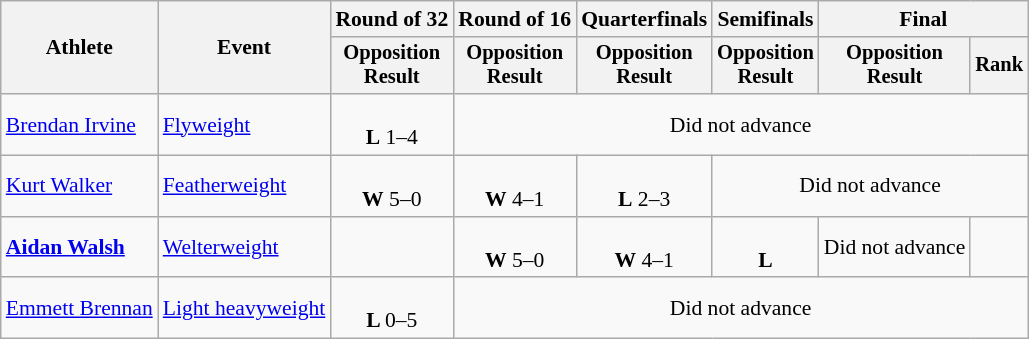<table class="wikitable" style="font-size:90%">
<tr>
<th rowspan="2">Athlete</th>
<th rowspan="2">Event</th>
<th>Round of 32</th>
<th>Round of 16</th>
<th>Quarterfinals</th>
<th>Semifinals</th>
<th colspan=2>Final</th>
</tr>
<tr style="font-size:95%">
<th>Opposition<br>Result</th>
<th>Opposition<br>Result</th>
<th>Opposition<br>Result</th>
<th>Opposition<br>Result</th>
<th>Opposition<br>Result</th>
<th>Rank</th>
</tr>
<tr align=center>
<td align=left><a href='#'>Brendan Irvine</a></td>
<td align=left><a href='#'>Flyweight</a></td>
<td><br><strong>L</strong> 1–4</td>
<td colspan=5>Did not advance</td>
</tr>
<tr align=center>
<td align=left><a href='#'>Kurt Walker</a></td>
<td align=left><a href='#'>Featherweight</a></td>
<td><br> <strong>W</strong> 5–0</td>
<td><br><strong>W</strong> 4–1</td>
<td><br> <strong>L</strong> 2–3</td>
<td colspan=3>Did not advance</td>
</tr>
<tr align=center>
<td align=left><strong><a href='#'>Aidan Walsh</a></strong></td>
<td align=left><a href='#'>Welterweight</a></td>
<td></td>
<td><br> <strong>W</strong> 5–0</td>
<td><br><strong>W</strong> 4–1</td>
<td><br><strong>L</strong> </td>
<td>Did not advance</td>
<td></td>
</tr>
<tr align=center>
<td align=left><a href='#'>Emmett Brennan</a></td>
<td align=left><a href='#'>Light heavyweight</a></td>
<td><br><strong>L </strong> 0–5</td>
<td colspan=5>Did not advance</td>
</tr>
</table>
